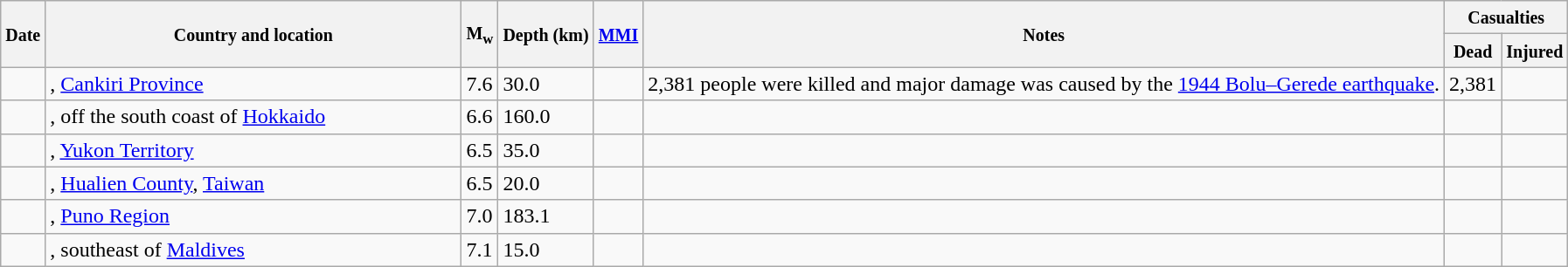<table class="wikitable sortable sort-under" style="border:1px black; margin-left:1em;">
<tr>
<th rowspan="2"><small>Date</small></th>
<th rowspan="2" style="width: 310px"><small>Country and location</small></th>
<th rowspan="2"><small>M<sub>w</sub></small></th>
<th rowspan="2"><small>Depth (km)</small></th>
<th rowspan="2"><small><a href='#'>MMI</a></small></th>
<th rowspan="2" class="unsortable"><small>Notes</small></th>
<th colspan="2"><small>Casualties</small></th>
</tr>
<tr>
<th><small>Dead</small></th>
<th><small>Injured</small></th>
</tr>
<tr>
<td></td>
<td>, <a href='#'>Cankiri Province</a></td>
<td>7.6</td>
<td>30.0</td>
<td></td>
<td>2,381 people were killed and major damage was caused by the <a href='#'>1944 Bolu–Gerede earthquake</a>.</td>
<td>2,381</td>
<td></td>
</tr>
<tr>
<td></td>
<td>, off the south coast of <a href='#'>Hokkaido</a></td>
<td>6.6</td>
<td>160.0</td>
<td></td>
<td></td>
<td></td>
<td></td>
</tr>
<tr>
<td></td>
<td>, <a href='#'>Yukon Territory</a></td>
<td>6.5</td>
<td>35.0</td>
<td></td>
<td></td>
<td></td>
<td></td>
</tr>
<tr>
<td></td>
<td>, <a href='#'>Hualien County</a>, <a href='#'>Taiwan</a></td>
<td>6.5</td>
<td>20.0</td>
<td></td>
<td></td>
<td></td>
<td></td>
</tr>
<tr>
<td></td>
<td>, <a href='#'>Puno Region</a></td>
<td>7.0</td>
<td>183.1</td>
<td></td>
<td></td>
<td></td>
<td></td>
</tr>
<tr>
<td></td>
<td>, southeast of <a href='#'>Maldives</a></td>
<td>7.1</td>
<td>15.0</td>
<td></td>
<td></td>
<td></td>
<td></td>
</tr>
</table>
